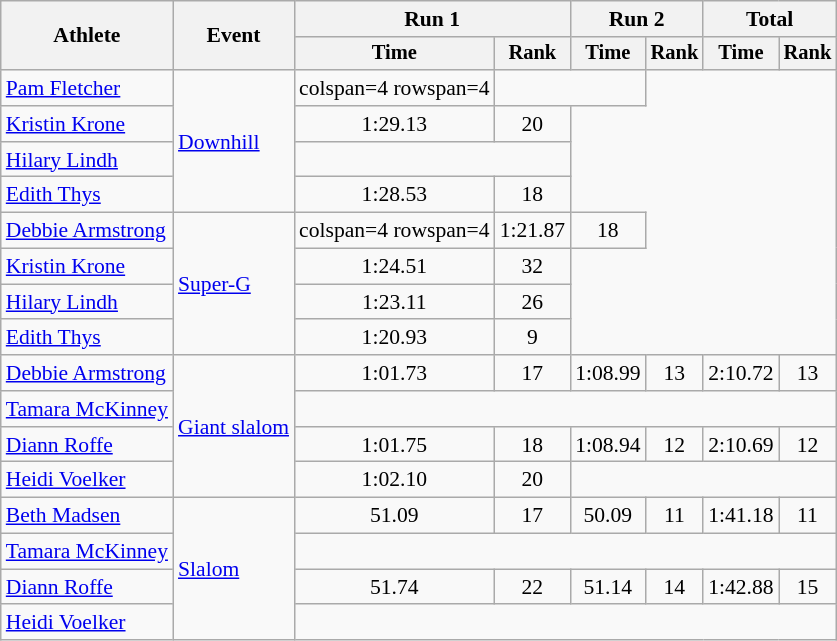<table class=wikitable style=font-size:90%;text-align:center>
<tr>
<th rowspan=2>Athlete</th>
<th rowspan=2>Event</th>
<th colspan=2>Run 1</th>
<th colspan=2>Run 2</th>
<th colspan=2>Total</th>
</tr>
<tr style=font-size:95%>
<th>Time</th>
<th>Rank</th>
<th>Time</th>
<th>Rank</th>
<th>Time</th>
<th>Rank</th>
</tr>
<tr>
<td align=left><a href='#'>Pam Fletcher</a></td>
<td align=left rowspan=4><a href='#'>Downhill</a></td>
<td>colspan=4 rowspan=4 </td>
<td colspan=2></td>
</tr>
<tr>
<td align=left><a href='#'>Kristin Krone</a></td>
<td>1:29.13</td>
<td>20</td>
</tr>
<tr>
<td align=left><a href='#'>Hilary Lindh</a></td>
<td colspan=2></td>
</tr>
<tr>
<td align=left><a href='#'>Edith Thys</a></td>
<td>1:28.53</td>
<td>18</td>
</tr>
<tr>
<td align=left><a href='#'>Debbie Armstrong</a></td>
<td align=left rowspan=4><a href='#'>Super-G</a></td>
<td>colspan=4 rowspan=4 </td>
<td>1:21.87</td>
<td>18</td>
</tr>
<tr>
<td align=left><a href='#'>Kristin Krone</a></td>
<td>1:24.51</td>
<td>32</td>
</tr>
<tr>
<td align=left><a href='#'>Hilary Lindh</a></td>
<td>1:23.11</td>
<td>26</td>
</tr>
<tr>
<td align=left><a href='#'>Edith Thys</a></td>
<td>1:20.93</td>
<td>9</td>
</tr>
<tr>
<td align=left><a href='#'>Debbie Armstrong</a></td>
<td align=left rowspan=4><a href='#'>Giant slalom</a></td>
<td>1:01.73</td>
<td>17</td>
<td>1:08.99</td>
<td>13</td>
<td>2:10.72</td>
<td>13</td>
</tr>
<tr>
<td align=left><a href='#'>Tamara McKinney</a></td>
<td colspan=6></td>
</tr>
<tr>
<td align=left><a href='#'>Diann Roffe</a></td>
<td>1:01.75</td>
<td>18</td>
<td>1:08.94</td>
<td>12</td>
<td>2:10.69</td>
<td>12</td>
</tr>
<tr>
<td align=left><a href='#'>Heidi Voelker</a></td>
<td>1:02.10</td>
<td>20</td>
<td colspan=4></td>
</tr>
<tr>
<td align=left><a href='#'>Beth Madsen</a></td>
<td align=left rowspan=4><a href='#'>Slalom</a></td>
<td>51.09</td>
<td>17</td>
<td>50.09</td>
<td>11</td>
<td>1:41.18</td>
<td>11</td>
</tr>
<tr>
<td align=left><a href='#'>Tamara McKinney</a></td>
<td colspan=6></td>
</tr>
<tr>
<td align=left><a href='#'>Diann Roffe</a></td>
<td>51.74</td>
<td>22</td>
<td>51.14</td>
<td>14</td>
<td>1:42.88</td>
<td>15</td>
</tr>
<tr>
<td align=left><a href='#'>Heidi Voelker</a></td>
<td colspan=6></td>
</tr>
</table>
